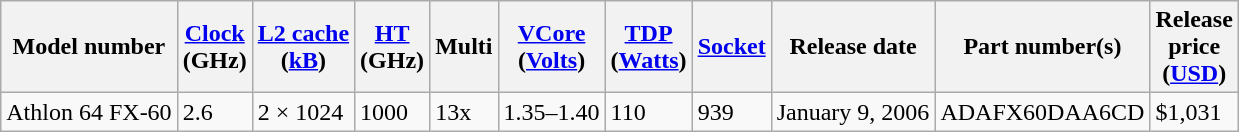<table class="wikitable">
<tr>
<th>Model number</th>
<th><a href='#'>Clock</a><br>(GHz)</th>
<th><a href='#'>L2 cache</a><br>(<a href='#'>kB</a>)</th>
<th><a href='#'>HT</a><br>(GHz)</th>
<th>Multi</th>
<th><a href='#'>VCore</a><br>(<a href='#'>Volts</a>)</th>
<th><a href='#'>TDP</a><br>(<a href='#'>Watts</a>)</th>
<th><a href='#'>Socket</a></th>
<th>Release date</th>
<th>Part number(s)</th>
<th>Release<br>price<br>(<a href='#'>USD</a>)</th>
</tr>
<tr>
<td>Athlon 64 FX-60</td>
<td>2.6</td>
<td>2 × 1024</td>
<td>1000</td>
<td>13x</td>
<td>1.35–1.40</td>
<td>110</td>
<td>939</td>
<td>January 9, 2006</td>
<td>ADAFX60DAA6CD</td>
<td>$1,031</td>
</tr>
</table>
